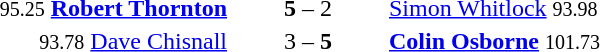<table style="text-align:center">
<tr>
<th width=223></th>
<th width=100></th>
<th width=223></th>
</tr>
<tr>
<td align=right><small>95.25</small> <strong><a href='#'>Robert Thornton</a></strong> </td>
<td><strong>5</strong> – 2</td>
<td align=left> <a href='#'>Simon Whitlock</a> <small>93.98</small></td>
</tr>
<tr>
<td align=right><small>93.78</small> <a href='#'>Dave Chisnall</a> </td>
<td>3 – <strong>5</strong></td>
<td align=left> <strong><a href='#'>Colin Osborne</a></strong> <small>101.73</small></td>
</tr>
</table>
